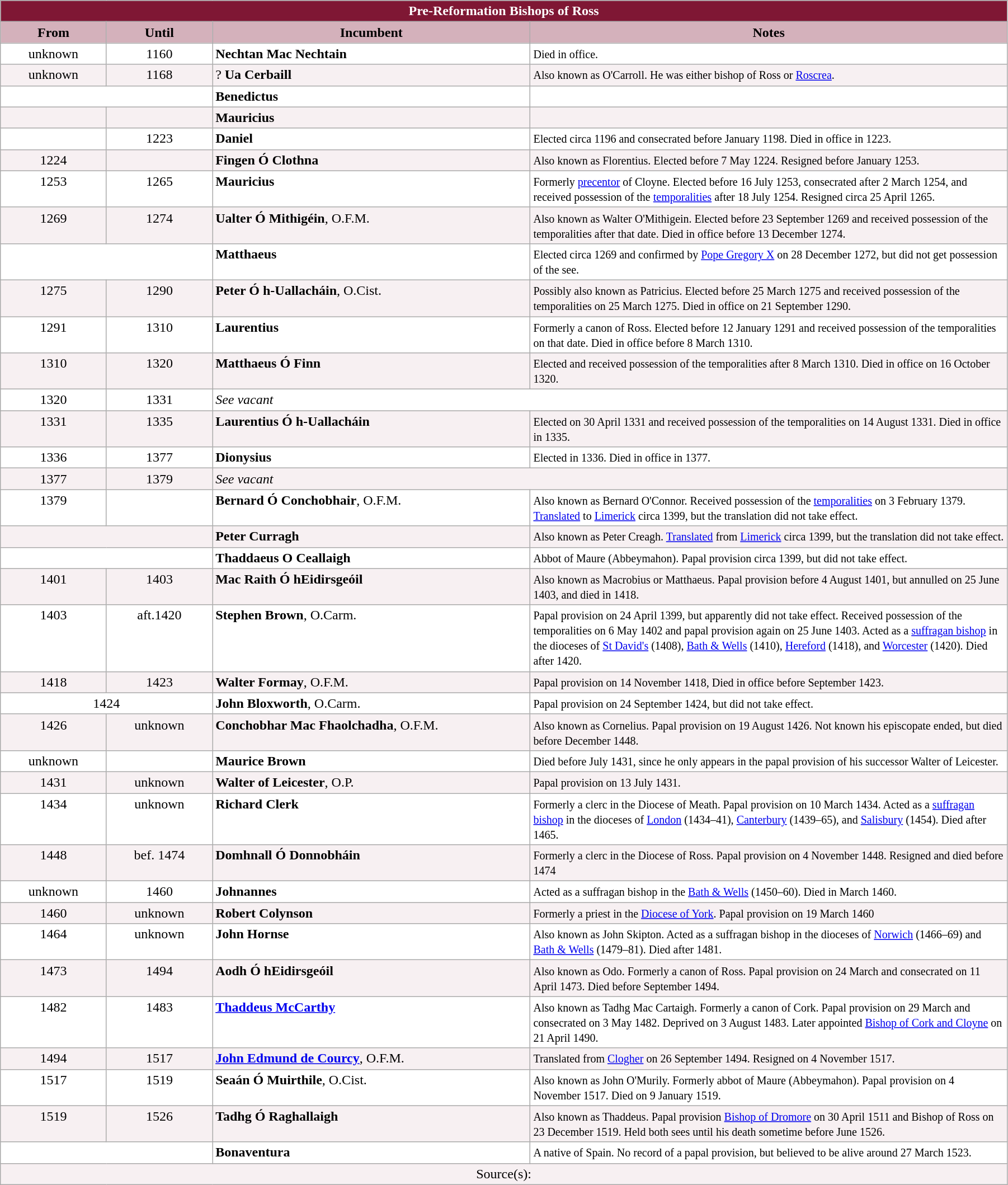<table class="wikitable" style="width:95%;" border="1" cellpadding="2">
<tr>
<th colspan="4" style="background-color: #7F1734; color: white;">Pre-Reformation Bishops of Ross</th>
</tr>
<tr valign="center">
<th style="background-color: #D4B1BB" width="10%">From</th>
<th style="background-color: #D4B1BB" width="10%">Until</th>
<th style="background-color: #D4B1BB" width="30%">Incumbent</th>
<th style="background-color: #D4B1BB" width="45%">Notes</th>
</tr>
<tr valign="top" bgcolor="white">
<td align="center">unknown</td>
<td align="center">1160</td>
<td><strong>Nechtan Mac Nechtain</strong></td>
<td><small>Died in office.</small></td>
</tr>
<tr valign="top" bgcolor="#F7F0F2">
<td align="center">unknown</td>
<td align="center">1168</td>
<td>? <strong>Ua Cerbaill</strong></td>
<td><small>Also known as O'Carroll. He was either bishop of Ross or <a href='#'>Roscrea</a>.</small></td>
</tr>
<tr valign="top" bgcolor="white">
<td align="center" colspan="2"></td>
<td><strong>Benedictus</strong></td>
<td><small></small></td>
</tr>
<tr valign="top" bgcolor="#F7F0F2">
<td align="center"></td>
<td align="center"></td>
<td><strong>Mauricius</strong></td>
<td><small></small></td>
</tr>
<tr valign="top" bgcolor="white">
<td align="center"></td>
<td align="center">1223</td>
<td><strong>Daniel</strong></td>
<td><small>Elected circa 1196 and consecrated before January 1198. Died in office in 1223.</small></td>
</tr>
<tr valign="top" bgcolor="#F7F0F2">
<td align="center">1224</td>
<td align="center"></td>
<td><strong>Fingen Ó Clothna</strong></td>
<td><small>Also known as Florentius. Elected before 7 May 1224. Resigned before January 1253.</small></td>
</tr>
<tr valign="top" bgcolor="white">
<td align="center">1253</td>
<td align="center">1265</td>
<td><strong>Mauricius</strong></td>
<td><small>Formerly <a href='#'>precentor</a> of Cloyne. Elected before 16 July 1253, consecrated after 2 March 1254, and received possession of the <a href='#'>temporalities</a> after 18 July 1254. Resigned circa 25 April 1265.</small></td>
</tr>
<tr valign="top" bgcolor="#F7F0F2">
<td align="center">1269</td>
<td align="center">1274</td>
<td><strong>Ualter Ó Mithigéin</strong>, O.F.M.</td>
<td><small>Also known as Walter O'Mithigein. Elected before 23 September 1269 and received possession of the temporalities after that date. Died in office before 13 December 1274.</small></td>
</tr>
<tr valign="top" bgcolor="white">
<td align="center" colspan="2"></td>
<td><strong>Matthaeus</strong></td>
<td><small>Elected circa 1269 and confirmed by <a href='#'>Pope Gregory X</a> on 28 December 1272, but did not get possession of the see.</small></td>
</tr>
<tr valign="top" bgcolor="#F7F0F2">
<td align="center">1275</td>
<td align="center">1290</td>
<td><strong>Peter Ó h-Uallacháin</strong>, O.Cist.</td>
<td><small>Possibly also known as Patricius. Elected before 25 March 1275 and received possession of the temporalities on 25 March 1275. Died in office on 21 September 1290. </small></td>
</tr>
<tr valign="top" bgcolor="white">
<td align="center">1291</td>
<td align="center">1310</td>
<td><strong>Laurentius</strong></td>
<td><small>Formerly a canon of Ross. Elected before 12 January 1291 and received possession of the temporalities on that date. Died in office before 8 March 1310.</small></td>
</tr>
<tr valign="top" bgcolor="#F7F0F2">
<td align="center">1310</td>
<td align="center">1320</td>
<td><strong>Matthaeus Ó Finn</strong></td>
<td><small>Elected and received possession of the temporalities after 8 March 1310. Died in office on 16 October 1320.</small></td>
</tr>
<tr valign="top" bgcolor="white">
<td align="center">1320</td>
<td align="center">1331</td>
<td colspan="2"><em>See vacant</em></td>
</tr>
<tr valign="top" bgcolor="#F7F0F2">
<td align="center">1331</td>
<td align="center">1335</td>
<td><strong>Laurentius Ó h-Uallacháin</strong></td>
<td><small>Elected on 30 April 1331 and received possession of the temporalities on 14 August 1331. Died in office in 1335.</small></td>
</tr>
<tr valign="top" bgcolor="white">
<td align="center">1336</td>
<td align="center">1377</td>
<td><strong>Dionysius</strong></td>
<td><small>Elected in 1336. Died in office in 1377.</small></td>
</tr>
<tr valign="top" bgcolor="#F7F0F2">
<td align="center">1377</td>
<td align="center">1379</td>
<td colspan="2"><em>See vacant</em></td>
</tr>
<tr valign="top" bgcolor="white">
<td align="center">1379</td>
<td align="center"></td>
<td><strong>Bernard Ó Conchobhair</strong>, O.F.M.</td>
<td><small>Also known as Bernard O'Connor. Received possession of the <a href='#'>temporalities</a> on 3 February 1379. <a href='#'>Translated</a> to <a href='#'>Limerick</a> circa 1399, but the translation did not take effect.</small></td>
</tr>
<tr valign="top" bgcolor="#F7F0F2">
<td align="center" colspan="2"></td>
<td><strong>Peter Curragh</strong></td>
<td><small>Also known as Peter Creagh. <a href='#'>Translated</a> from <a href='#'>Limerick</a> circa 1399, but the translation did not take effect.</small></td>
</tr>
<tr valign="top" bgcolor="white">
<td align="center" colspan="2"></td>
<td><strong>Thaddaeus O Ceallaigh</strong></td>
<td><small>Abbot of Maure (Abbeymahon). Papal provision circa 1399, but did not take effect.</small></td>
</tr>
<tr valign="top" bgcolor="#F7F0F2">
<td align="center">1401</td>
<td align="center">1403</td>
<td><strong>Mac Raith Ó hEidirsgeóil</strong></td>
<td><small>Also known as Macrobius or Matthaeus. Papal provision before 4 August 1401, but annulled on 25 June 1403, and died in 1418.</small></td>
</tr>
<tr valign="top" bgcolor="white">
<td align="center">1403</td>
<td align="center">aft.1420</td>
<td><strong>Stephen Brown</strong>, O.Carm.</td>
<td><small>Papal provision on 24 April 1399, but apparently did not take effect. Received possession of the temporalities on 6 May 1402 and papal provision again on 25 June 1403. Acted as a <a href='#'>suffragan bishop</a> in the dioceses of <a href='#'>St David's</a> (1408), <a href='#'>Bath & Wells</a> (1410), <a href='#'>Hereford</a> (1418), and <a href='#'>Worcester</a> (1420). Died after 1420.</small></td>
</tr>
<tr valign="top" bgcolor="#F7F0F2">
<td align="center">1418</td>
<td align="center">1423</td>
<td><strong>Walter Formay</strong>, O.F.M.</td>
<td><small>Papal provision on 14 November 1418, Died in office before September 1423.</small></td>
</tr>
<tr valign="top" bgcolor="white">
<td align="center" colspan="2">1424</td>
<td><strong>John Bloxworth</strong>, O.Carm.</td>
<td><small>Papal provision on 24 September 1424, but did not take effect.</small></td>
</tr>
<tr valign="top" bgcolor="#F7F0F2">
<td align="center">1426</td>
<td align="center">unknown</td>
<td><strong>Conchobhar Mac Fhaolchadha</strong>, O.F.M.</td>
<td><small>Also known as Cornelius. Papal provision on 19 August 1426. Not known his episcopate ended, but died before December 1448.</small></td>
</tr>
<tr valign="top" bgcolor="white">
<td align="center">unknown</td>
<td align="center"></td>
<td><strong>Maurice Brown</strong></td>
<td><small>Died before July 1431, since he only appears in the papal provision of his successor Walter of Leicester. </small></td>
</tr>
<tr valign="top" bgcolor="#F7F0F2">
<td align="center">1431</td>
<td align="center">unknown</td>
<td><strong>Walter of Leicester</strong>, O.P.</td>
<td><small>Papal provision on 13 July 1431. </small></td>
</tr>
<tr valign="top" bgcolor="white">
<td align="center">1434</td>
<td align="center">unknown</td>
<td><strong>Richard Clerk</strong></td>
<td><small>Formerly a clerc in the Diocese of Meath. Papal provision on 10 March 1434. Acted as a <a href='#'>suffragan bishop</a> in the dioceses of <a href='#'>London</a> (1434–41), <a href='#'>Canterbury</a> (1439–65), and <a href='#'>Salisbury</a> (1454). Died after 1465.</small></td>
</tr>
<tr valign="top" bgcolor="#F7F0F2">
<td align="center">1448</td>
<td align="center">bef. 1474</td>
<td><strong>Domhnall Ó Donnobháin</strong></td>
<td><small>Formerly a clerc in the Diocese of Ross. Papal provision on 4 November 1448. Resigned and died before 1474</small></td>
</tr>
<tr valign="top" bgcolor="white">
<td align="center">unknown</td>
<td align="center">1460</td>
<td><strong>Johnannes</strong></td>
<td><small>Acted as a suffragan bishop in the <a href='#'>Bath & Wells</a> (1450–60). Died in March 1460.</small></td>
</tr>
<tr valign="top" bgcolor="#F7F0F2">
<td align="center">1460</td>
<td align="center">unknown</td>
<td><strong>Robert Colynson</strong></td>
<td><small>Formerly a priest in the <a href='#'>Diocese of York</a>. Papal provision on 19 March 1460</small></td>
</tr>
<tr valign="top" bgcolor="white">
<td align="center">1464</td>
<td align="center">unknown</td>
<td><strong>John Hornse</strong></td>
<td><small>Also known as John Skipton. Acted as a suffragan bishop in the dioceses of <a href='#'>Norwich</a> (1466–69) and <a href='#'>Bath & Wells</a> (1479–81). Died after 1481.</small></td>
</tr>
<tr valign="top" bgcolor="#F7F0F2">
<td align="center">1473</td>
<td align="center">1494</td>
<td><strong>Aodh Ó hEidirsgeóil</strong></td>
<td><small>Also known as Odo. Formerly a canon of Ross. Papal provision on 24 March and consecrated on 11 April 1473. Died before September 1494.</small></td>
</tr>
<tr valign="top" bgcolor="white">
<td align="center">1482</td>
<td align="center">1483</td>
<td><strong><a href='#'>Thaddeus McCarthy</a></strong></td>
<td><small>Also known as Tadhg Mac Cartaigh. Formerly a canon of Cork. Papal provision on 29 March and consecrated on 3 May 1482. Deprived on 3 August 1483. Later appointed <a href='#'>Bishop of Cork and Cloyne</a> on 21 April 1490.</small></td>
</tr>
<tr valign="top" bgcolor="#F7F0F2">
<td align="center">1494</td>
<td align="center">1517</td>
<td><strong><a href='#'>John Edmund de Courcy</a></strong>, O.F.M.</td>
<td><small>Translated from <a href='#'>Clogher</a> on 26 September 1494. Resigned on 4 November 1517.</small></td>
</tr>
<tr valign="top" bgcolor="white">
<td align="center">1517</td>
<td align="center">1519</td>
<td><strong>Seaán Ó Muirthile</strong>, O.Cist.</td>
<td><small>Also known as John O'Murily. Formerly abbot of Maure (Abbeymahon). Papal provision on 4 November 1517. Died on 9 January 1519.</small></td>
</tr>
<tr valign="top" bgcolor="#F7F0F2">
<td align="center">1519</td>
<td align="center">1526</td>
<td><strong>Tadhg Ó Raghallaigh</strong></td>
<td><small>Also known as Thaddeus. Papal provision <a href='#'>Bishop of Dromore</a> on 30 April 1511 and Bishop of Ross on 23 December 1519. Held both sees until his death sometime before June 1526.</small></td>
</tr>
<tr valign="top" bgcolor="white">
<td align="center" colspan="2"></td>
<td><strong>Bonaventura</strong></td>
<td><small>A native of Spain. No record of a papal provision, but believed to be alive around 27 March 1523.</small></td>
</tr>
<tr valign="top" bgcolor="#F7F0F2">
<td align="center" colspan="4">Source(s):</td>
</tr>
</table>
